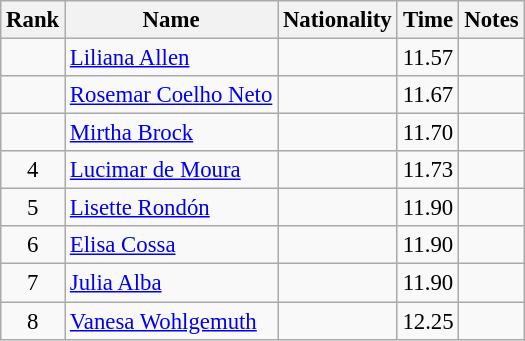<table class="wikitable sortable" style="text-align:center;font-size:95%">
<tr>
<th>Rank</th>
<th>Name</th>
<th>Nationality</th>
<th>Time</th>
<th>Notes</th>
</tr>
<tr>
<td></td>
<td align=left><a href='#'>Liliana Allen</a></td>
<td align=left></td>
<td>11.57</td>
<td></td>
</tr>
<tr>
<td></td>
<td align=left><a href='#'>Rosemar Coelho Neto</a></td>
<td align=left></td>
<td>11.67</td>
<td></td>
</tr>
<tr>
<td></td>
<td align=left><a href='#'>Mirtha Brock</a></td>
<td align=left></td>
<td>11.70</td>
<td></td>
</tr>
<tr>
<td>4</td>
<td align=left><a href='#'>Lucimar de Moura</a></td>
<td align=left></td>
<td>11.73</td>
<td></td>
</tr>
<tr>
<td>5</td>
<td align=left><a href='#'>Lisette Rondón</a></td>
<td align=left></td>
<td>11.90</td>
<td></td>
</tr>
<tr>
<td>6</td>
<td align=left><a href='#'>Elisa Cossa</a></td>
<td align=left></td>
<td>11.90</td>
<td></td>
</tr>
<tr>
<td>7</td>
<td align=left><a href='#'>Julia Alba</a></td>
<td align=left></td>
<td>11.90</td>
<td></td>
</tr>
<tr>
<td>8</td>
<td align=left><a href='#'>Vanesa Wohlgemuth</a></td>
<td align=left></td>
<td>12.25</td>
<td></td>
</tr>
</table>
